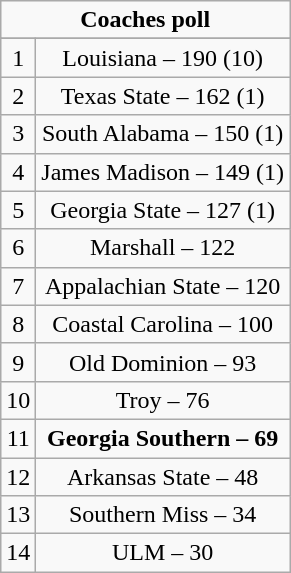<table class="wikitable" style="display: inline-table;">
<tr>
<td align="center" Colspan="3"><strong>Coaches poll</strong></td>
</tr>
<tr align="center">
</tr>
<tr align="center">
<td>1</td>
<td>Louisiana – 190 (10)</td>
</tr>
<tr align="center">
<td>2</td>
<td>Texas State – 162 (1)</td>
</tr>
<tr align="center">
<td>3</td>
<td>South Alabama – 150 (1)</td>
</tr>
<tr align="center">
<td>4</td>
<td>James Madison – 149 (1)</td>
</tr>
<tr align="center">
<td>5</td>
<td>Georgia State – 127 (1)</td>
</tr>
<tr align="center">
<td>6</td>
<td>Marshall – 122</td>
</tr>
<tr align="center">
<td>7</td>
<td>Appalachian State – 120</td>
</tr>
<tr align="center">
<td>8</td>
<td>Coastal Carolina – 100</td>
</tr>
<tr align="center">
<td>9</td>
<td>Old Dominion – 93</td>
</tr>
<tr align="center">
<td>10</td>
<td>Troy – 76</td>
</tr>
<tr align="center">
<td>11</td>
<td><strong>Georgia Southern – 69</strong></td>
</tr>
<tr align="center">
<td>12</td>
<td>Arkansas State – 48</td>
</tr>
<tr align="center">
<td>13</td>
<td>Southern Miss – 34</td>
</tr>
<tr align="center">
<td>14</td>
<td>ULM – 30</td>
</tr>
</table>
